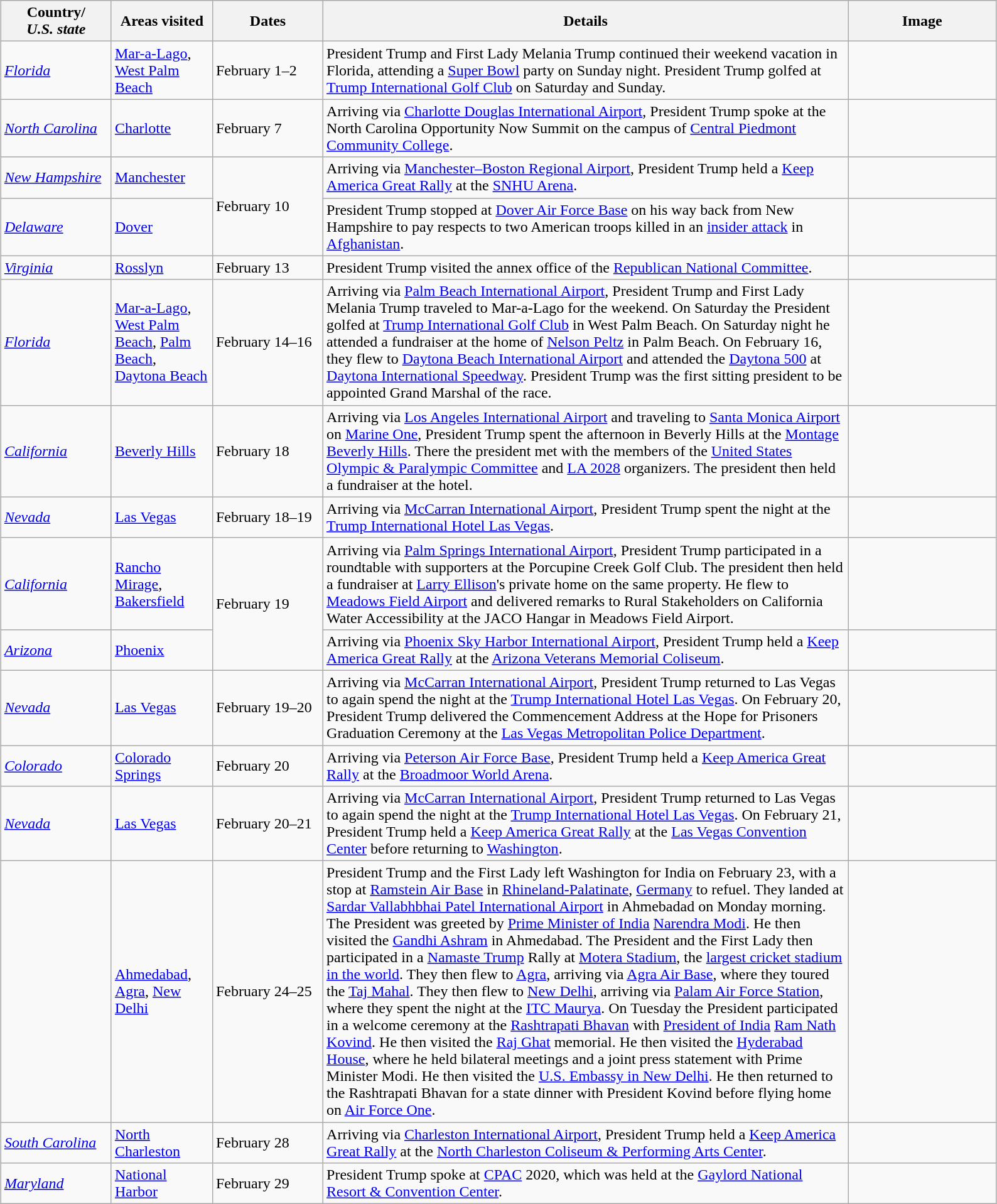<table class="wikitable" style="margin: 1em auto 1em auto">
<tr>
<th width=110>Country/<br><em>U.S. state</em></th>
<th width=100>Areas visited</th>
<th width=110>Dates</th>
<th width=550>Details</th>
<th width=150>Image</th>
</tr>
<tr>
<td> <em><a href='#'>Florida</a></em></td>
<td><a href='#'>Mar-a-Lago</a>, <a href='#'>West Palm Beach</a></td>
<td>February 1–2</td>
<td>President Trump and First Lady Melania Trump continued their weekend vacation in Florida, attending a <a href='#'>Super Bowl</a> party on Sunday night. President Trump golfed at <a href='#'>Trump International Golf Club</a> on Saturday and Sunday.</td>
<td></td>
</tr>
<tr>
<td> <em><a href='#'>North Carolina</a></em></td>
<td><a href='#'>Charlotte</a></td>
<td>February 7</td>
<td>Arriving via <a href='#'>Charlotte Douglas International Airport</a>, President Trump spoke at the North Carolina Opportunity Now Summit on the campus of <a href='#'>Central Piedmont Community College</a>.</td>
<td></td>
</tr>
<tr>
<td> <em><a href='#'>New Hampshire</a></em></td>
<td><a href='#'>Manchester</a></td>
<td rowspan=2>February 10</td>
<td>Arriving via <a href='#'>Manchester–Boston Regional Airport</a>, President Trump held a <a href='#'>Keep America Great Rally</a> at the <a href='#'>SNHU Arena</a>.</td>
<td></td>
</tr>
<tr>
<td> <em><a href='#'>Delaware</a></em></td>
<td><a href='#'>Dover</a></td>
<td>President Trump stopped at <a href='#'>Dover Air Force Base</a> on his way back from New Hampshire to pay respects to two American troops killed in an <a href='#'>insider attack</a> in <a href='#'>Afghanistan</a>.</td>
<td></td>
</tr>
<tr>
<td> <em><a href='#'>Virginia</a></em></td>
<td><a href='#'>Rosslyn</a></td>
<td>February 13</td>
<td>President Trump visited the annex office of the <a href='#'>Republican National Committee</a>.</td>
<td></td>
</tr>
<tr>
<td> <em><a href='#'>Florida</a></em></td>
<td><a href='#'>Mar-a-Lago</a>, <a href='#'>West Palm Beach</a>, <a href='#'>Palm Beach</a>, <a href='#'>Daytona Beach</a></td>
<td>February 14–16</td>
<td>Arriving via <a href='#'>Palm Beach International Airport</a>, President Trump and First Lady Melania Trump traveled to Mar-a-Lago for the weekend. On Saturday the President golfed at <a href='#'>Trump International Golf Club</a> in West Palm Beach. On Saturday night he attended a fundraiser at the home of <a href='#'>Nelson Peltz</a> in Palm Beach. On February 16, they flew to <a href='#'>Daytona Beach International Airport</a> and attended the <a href='#'>Daytona 500</a> at <a href='#'>Daytona International Speedway</a>. President Trump was the first sitting president to be appointed Grand Marshal of the race.</td>
<td></td>
</tr>
<tr>
<td> <em><a href='#'>California</a></em></td>
<td><a href='#'>Beverly Hills</a></td>
<td>February 18</td>
<td>Arriving via <a href='#'>Los Angeles International Airport</a> and traveling to <a href='#'>Santa Monica Airport</a> on <a href='#'>Marine One</a>, President Trump spent the afternoon in Beverly Hills at the <a href='#'>Montage Beverly Hills</a>. There the president met with the members of the <a href='#'>United States Olympic & Paralympic Committee</a> and <a href='#'>LA 2028</a> organizers. The president then held a fundraiser at the hotel.</td>
<td></td>
</tr>
<tr>
<td> <em><a href='#'>Nevada</a></em></td>
<td><a href='#'>Las Vegas</a></td>
<td>February 18–19</td>
<td>Arriving via <a href='#'>McCarran International Airport</a>, President Trump spent the night at the <a href='#'>Trump International Hotel Las Vegas</a>.</td>
<td></td>
</tr>
<tr>
<td> <em><a href='#'>California</a></em></td>
<td><a href='#'>Rancho Mirage</a>, <a href='#'>Bakersfield</a></td>
<td rowspan=2>February 19</td>
<td>Arriving via <a href='#'>Palm Springs International Airport</a>, President Trump participated in a roundtable with supporters at the Porcupine Creek Golf Club. The president then held a fundraiser at <a href='#'>Larry Ellison</a>'s private home on the same property. He flew to <a href='#'>Meadows Field Airport</a> and delivered remarks to Rural Stakeholders on California Water Accessibility at the JACO Hangar in Meadows Field Airport.</td>
<td></td>
</tr>
<tr>
<td> <em><a href='#'>Arizona</a></em></td>
<td><a href='#'>Phoenix</a></td>
<td>Arriving via <a href='#'>Phoenix Sky Harbor International Airport</a>, President Trump held a <a href='#'>Keep America Great Rally</a> at the <a href='#'>Arizona Veterans Memorial Coliseum</a>.</td>
<td></td>
</tr>
<tr>
<td> <em><a href='#'>Nevada</a></em></td>
<td><a href='#'>Las Vegas</a></td>
<td>February 19–20</td>
<td>Arriving via <a href='#'>McCarran International Airport</a>, President Trump returned to Las Vegas to again spend the night at the <a href='#'>Trump International Hotel Las Vegas</a>. On February 20, President Trump delivered the Commencement Address at the Hope for Prisoners Graduation Ceremony at the <a href='#'>Las Vegas Metropolitan Police Department</a>.</td>
<td></td>
</tr>
<tr>
<td> <em><a href='#'>Colorado</a></em></td>
<td><a href='#'>Colorado Springs</a></td>
<td>February 20</td>
<td>Arriving via <a href='#'>Peterson Air Force Base</a>, President Trump held a <a href='#'>Keep America Great Rally</a> at the <a href='#'>Broadmoor World Arena</a>.</td>
<td></td>
</tr>
<tr>
<td> <em><a href='#'>Nevada</a></em></td>
<td><a href='#'>Las Vegas</a></td>
<td>February 20–21</td>
<td>Arriving via <a href='#'>McCarran International Airport</a>, President Trump returned to Las Vegas to again spend the night at the <a href='#'>Trump International Hotel Las Vegas</a>. On February 21, President Trump held a <a href='#'>Keep America Great Rally</a> at the <a href='#'>Las Vegas Convention Center</a> before returning to <a href='#'>Washington</a>.</td>
<td></td>
</tr>
<tr>
<td></td>
<td><a href='#'>Ahmedabad</a>, <a href='#'>Agra</a>, <a href='#'>New Delhi</a></td>
<td>February 24–25</td>
<td>President Trump and the First Lady left Washington for India on February 23, with a stop at <a href='#'>Ramstein Air Base</a> in <a href='#'>Rhineland-Palatinate</a>, <a href='#'>Germany</a> to refuel. They landed at <a href='#'>Sardar Vallabhbhai Patel International Airport</a> in Ahmebadad on Monday morning. The President was greeted by <a href='#'>Prime Minister of India</a> <a href='#'>Narendra Modi</a>. He then visited the <a href='#'>Gandhi Ashram</a> in Ahmedabad. The President and the First Lady then participated in a <a href='#'>Namaste Trump</a> Rally at <a href='#'>Motera Stadium</a>, the <a href='#'>largest cricket stadium in the world</a>. They then flew to <a href='#'>Agra</a>, arriving via <a href='#'>Agra Air Base</a>, where they toured the <a href='#'>Taj Mahal</a>. They then flew to <a href='#'>New Delhi</a>, arriving via <a href='#'>Palam Air Force Station</a>, where they spent the night at the <a href='#'>ITC Maurya</a>. On Tuesday the President participated in a welcome ceremony at the <a href='#'>Rashtrapati Bhavan</a> with <a href='#'>President of India</a> <a href='#'>Ram Nath Kovind</a>. He then visited the <a href='#'>Raj Ghat</a> memorial. He then visited the <a href='#'>Hyderabad House</a>, where he held bilateral meetings and a joint press statement with Prime Minister Modi. He then visited the <a href='#'>U.S. Embassy in New Delhi</a>. He then returned to the Rashtrapati Bhavan for a state dinner with President Kovind before flying home on <a href='#'>Air Force One</a>.</td>
<td></td>
</tr>
<tr>
<td> <em><a href='#'>South Carolina</a></em></td>
<td><a href='#'>North Charleston</a></td>
<td>February 28</td>
<td>Arriving via <a href='#'>Charleston International Airport</a>, President Trump held a <a href='#'>Keep America Great Rally</a> at the <a href='#'>North Charleston Coliseum & Performing Arts Center</a>.</td>
<td></td>
</tr>
<tr>
<td> <em><a href='#'>Maryland</a></em></td>
<td><a href='#'>National Harbor</a></td>
<td>February 29</td>
<td>President Trump spoke at <a href='#'>CPAC</a> 2020, which was held at the <a href='#'>Gaylord National Resort & Convention Center</a>.</td>
<td></td>
</tr>
</table>
